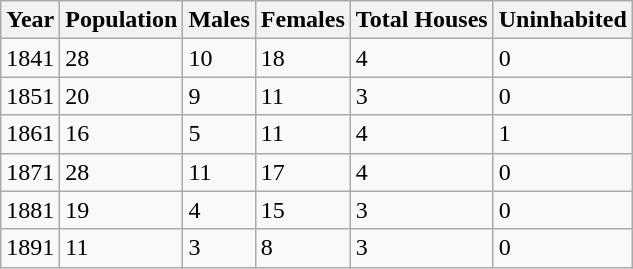<table class="wikitable">
<tr>
<th>Year</th>
<th>Population</th>
<th>Males</th>
<th>Females</th>
<th>Total Houses</th>
<th>Uninhabited</th>
</tr>
<tr>
<td>1841</td>
<td>28</td>
<td>10</td>
<td>18</td>
<td>4</td>
<td>0</td>
</tr>
<tr>
<td>1851</td>
<td>20</td>
<td>9</td>
<td>11</td>
<td>3</td>
<td>0</td>
</tr>
<tr>
<td>1861</td>
<td>16</td>
<td>5</td>
<td>11</td>
<td>4</td>
<td>1</td>
</tr>
<tr>
<td>1871</td>
<td>28</td>
<td>11</td>
<td>17</td>
<td>4</td>
<td>0</td>
</tr>
<tr>
<td>1881</td>
<td>19</td>
<td>4</td>
<td>15</td>
<td>3</td>
<td>0</td>
</tr>
<tr>
<td>1891</td>
<td>11</td>
<td>3</td>
<td>8</td>
<td>3</td>
<td>0</td>
</tr>
</table>
